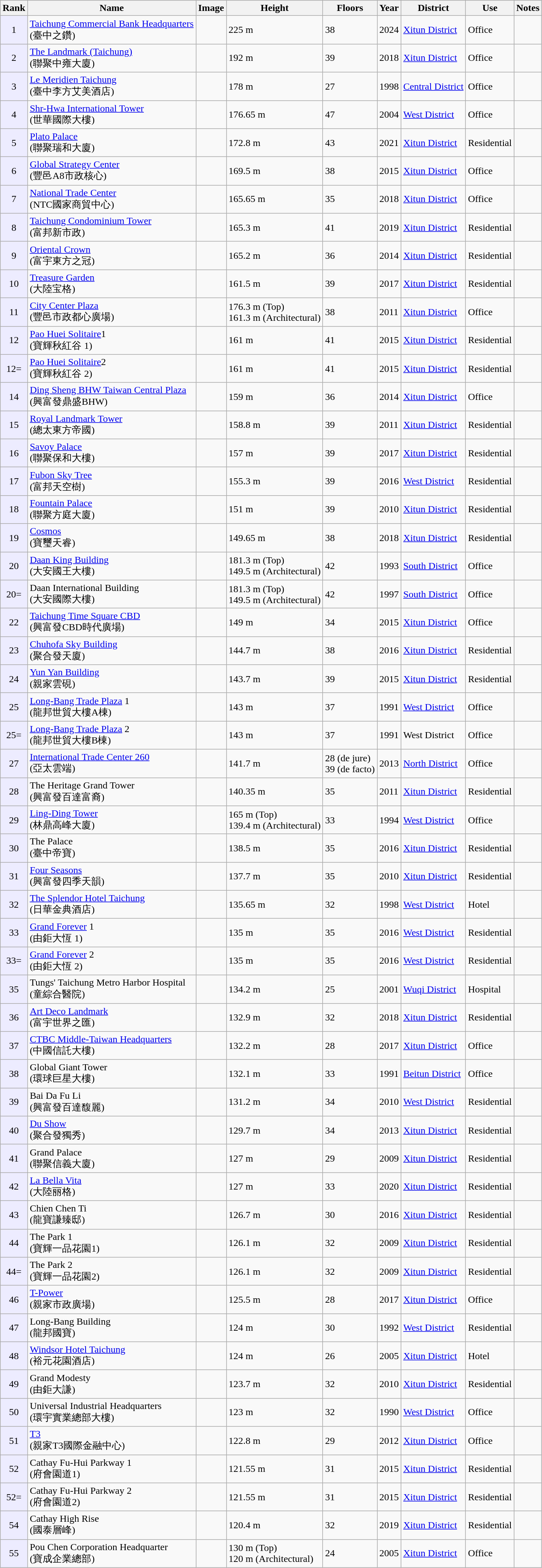<table class="wikitable sortable">
<tr>
<th>Rank</th>
<th>Name</th>
<th>Image</th>
<th>Height</th>
<th>Floors</th>
<th>Year</th>
<th>District</th>
<th>Use</th>
<th>Notes</th>
</tr>
<tr>
<td style="text-align:center; background:#edecff;">1</td>
<td><a href='#'>Taichung Commercial Bank Headquarters</a> <br>(臺中之鑽)</td>
<td></td>
<td>225 m</td>
<td>38</td>
<td>2024</td>
<td><a href='#'>Xitun District</a></td>
<td>Office</td>
<td></td>
</tr>
<tr>
<td style="text-align:center; background:#edecff;">2</td>
<td><a href='#'>The Landmark (Taichung)</a> <br>(聯聚中雍大廈)</td>
<td></td>
<td>192 m</td>
<td>39</td>
<td>2018</td>
<td><a href='#'>Xitun District</a></td>
<td>Office</td>
<td></td>
</tr>
<tr>
<td style="text-align:center; background:#edecff;">3</td>
<td><a href='#'>Le Meridien Taichung</a> <br>(臺中李方艾美酒店)</td>
<td></td>
<td>178 m</td>
<td>27</td>
<td>1998</td>
<td><a href='#'>Central District</a></td>
<td>Office</td>
<td></td>
</tr>
<tr>
<td style="text-align:center; background:#edecff;">4</td>
<td><a href='#'>Shr-Hwa International Tower</a> <br>(世華國際大樓)</td>
<td></td>
<td>176.65 m</td>
<td>47</td>
<td>2004</td>
<td><a href='#'>West District</a></td>
<td>Office</td>
<td></td>
</tr>
<tr>
<td style="text-align:center; background:#edecff;">5</td>
<td><a href='#'>Plato Palace</a> <br>(聯聚瑞和大廈)</td>
<td></td>
<td>172.8 m</td>
<td>43</td>
<td>2021</td>
<td><a href='#'>Xitun District</a></td>
<td>Residential</td>
<td></td>
</tr>
<tr>
<td style="text-align:center; background:#edecff;">6</td>
<td><a href='#'>Global Strategy Center</a><br>(豐邑A8市政核心)</td>
<td></td>
<td>169.5 m</td>
<td>38</td>
<td>2015</td>
<td><a href='#'>Xitun District</a></td>
<td>Office</td>
<td></td>
</tr>
<tr>
<td style="text-align:center; background:#edecff;">7</td>
<td><a href='#'>National Trade Center</a><br>(NTC國家商貿中心)</td>
<td></td>
<td>165.65 m</td>
<td>35</td>
<td>2018</td>
<td><a href='#'>Xitun District</a></td>
<td>Office</td>
<td></td>
</tr>
<tr>
<td style="text-align:center; background:#edecff;">8</td>
<td><a href='#'>Taichung Condominium Tower</a> <br>(富邦新市政)</td>
<td></td>
<td>165.3 m</td>
<td>41</td>
<td>2019</td>
<td><a href='#'>Xitun District</a></td>
<td>Residential</td>
<td></td>
</tr>
<tr>
<td style="text-align:center; background:#edecff;">9</td>
<td><a href='#'>Oriental Crown</a> <br>(富宇東方之冠)</td>
<td></td>
<td>165.2 m</td>
<td>36</td>
<td>2014</td>
<td><a href='#'>Xitun District</a></td>
<td>Residential</td>
<td></td>
</tr>
<tr>
<td style="text-align:center; background:#edecff;">10</td>
<td><a href='#'>Treasure Garden</a> <br>(大陸宝格)</td>
<td></td>
<td>161.5 m</td>
<td>39</td>
<td>2017</td>
<td><a href='#'>Xitun District</a></td>
<td>Residential</td>
<td></td>
</tr>
<tr>
<td style="text-align:center; background:#edecff;">11</td>
<td><a href='#'>City Center Plaza</a> <br>(豐邑市政都心廣場)</td>
<td></td>
<td>176.3 m (Top)<br>161.3 m (Architectural)</td>
<td>38</td>
<td>2011</td>
<td><a href='#'>Xitun District</a></td>
<td>Office</td>
<td></td>
</tr>
<tr>
<td style="text-align:center; background:#edecff;">12</td>
<td><a href='#'>Pao Huei Solitaire</a>1 <br> (寶輝秋紅谷 1)</td>
<td></td>
<td>161 m</td>
<td>41</td>
<td>2015</td>
<td><a href='#'>Xitun District</a></td>
<td>Residential</td>
<td></td>
</tr>
<tr>
<td style="text-align:center; background:#edecff;">12=</td>
<td><a href='#'>Pao Huei Solitaire</a>2 <br> (寶輝秋紅谷 2)</td>
<td></td>
<td>161 m</td>
<td>41</td>
<td>2015</td>
<td><a href='#'>Xitun District</a></td>
<td>Residential</td>
<td></td>
</tr>
<tr>
<td style="text-align:center; background:#edecff;">14</td>
<td><a href='#'>Ding Sheng BHW Taiwan Central Plaza</a> <br>(興富發鼎盛BHW)</td>
<td></td>
<td>159 m</td>
<td>36</td>
<td>2014</td>
<td><a href='#'>Xitun District</a></td>
<td>Office</td>
<td></td>
</tr>
<tr>
<td style="text-align:center; background:#edecff;">15</td>
<td><a href='#'>Royal Landmark Tower</a> <br>(總太東方帝國)</td>
<td></td>
<td>158.8 m</td>
<td>39</td>
<td>2011</td>
<td><a href='#'>Xitun District</a></td>
<td>Residential</td>
<td></td>
</tr>
<tr>
<td style="text-align:center; background:#edecff;">16</td>
<td><a href='#'>Savoy Palace</a> <br>(聯聚保和大樓)</td>
<td></td>
<td>157 m</td>
<td>39</td>
<td>2017</td>
<td><a href='#'>Xitun District</a></td>
<td>Residential</td>
<td></td>
</tr>
<tr>
<td style="text-align:center; background:#edecff;">17</td>
<td><a href='#'>Fubon Sky Tree</a><br>(富邦天空樹)</td>
<td></td>
<td>155.3 m</td>
<td>39</td>
<td>2016</td>
<td><a href='#'>West District</a></td>
<td>Residential</td>
<td></td>
</tr>
<tr>
<td style="text-align:center; background:#edecff;">18</td>
<td><a href='#'>Fountain Palace</a> <br>(聯聚方庭大廈)</td>
<td></td>
<td>151 m</td>
<td>39</td>
<td>2010</td>
<td><a href='#'>Xitun District</a></td>
<td>Residential</td>
<td></td>
</tr>
<tr>
<td style="text-align:center; background:#edecff;">19</td>
<td><a href='#'>Cosmos</a> <br>(寶璽天睿)</td>
<td></td>
<td>149.65 m</td>
<td>38</td>
<td>2018</td>
<td><a href='#'>Xitun District</a></td>
<td>Residential</td>
<td></td>
</tr>
<tr>
<td style="text-align:center; background:#edecff;">20</td>
<td><a href='#'>Daan King Building</a> <br>(大安國王大樓)</td>
<td></td>
<td>181.3 m (Top)<br>149.5 m (Architectural)</td>
<td>42</td>
<td>1993</td>
<td><a href='#'>South District</a></td>
<td>Office</td>
<td></td>
</tr>
<tr>
<td style="text-align:center; background:#edecff;">20=</td>
<td>Daan International Building <br>(大安國際大樓)</td>
<td></td>
<td>181.3 m (Top)<br>149.5 m (Architectural)</td>
<td>42</td>
<td>1997</td>
<td><a href='#'>South District</a></td>
<td>Office</td>
<td></td>
</tr>
<tr>
<td style="text-align:center; background:#edecff;">22</td>
<td><a href='#'>Taichung Time Square CBD</a> <br>(興富發CBD時代廣場)</td>
<td></td>
<td>149 m</td>
<td>34</td>
<td>2015</td>
<td><a href='#'>Xitun District</a></td>
<td>Office</td>
<td></td>
</tr>
<tr>
<td style="text-align:center; background:#edecff;">23</td>
<td><a href='#'>Chuhofa Sky Building</a> <br>(聚合發天廈)</td>
<td></td>
<td>144.7 m</td>
<td>38</td>
<td>2016</td>
<td><a href='#'>Xitun District</a></td>
<td>Residential</td>
<td></td>
</tr>
<tr>
<td style="text-align:center; background:#edecff;">24</td>
<td><a href='#'>Yun Yan Building</a> <br>(親家雲硯)</td>
<td></td>
<td>143.7 m</td>
<td>39</td>
<td>2015</td>
<td><a href='#'>Xitun District</a></td>
<td>Residential</td>
<td></td>
</tr>
<tr>
<td style="text-align:center; background:#edecff;">25</td>
<td><a href='#'>Long-Bang Trade Plaza</a> 1  <br>(龍邦世貿大樓A棟)</td>
<td></td>
<td>143 m</td>
<td>37</td>
<td>1991</td>
<td><a href='#'>West District</a></td>
<td>Office</td>
<td></td>
</tr>
<tr>
<td style="text-align:center; background:#edecff;">25=</td>
<td><a href='#'>Long-Bang Trade Plaza</a> 2  <br>(龍邦世貿大樓B棟)</td>
<td></td>
<td>143 m</td>
<td>37</td>
<td>1991</td>
<td>West District</td>
<td>Office</td>
<td></td>
</tr>
<tr>
<td style="text-align:center; background:#edecff;">27</td>
<td><a href='#'>International Trade Center 260</a> <br>(亞太雲端)</td>
<td></td>
<td>141.7 m</td>
<td>28 (de jure)<br>39 (de facto)</td>
<td>2013</td>
<td><a href='#'>North District</a></td>
<td>Office</td>
<td></td>
</tr>
<tr>
<td style="text-align:center; background:#edecff;">28</td>
<td>The Heritage Grand Tower <br> (興富發百達富裔)</td>
<td></td>
<td>140.35 m</td>
<td>35</td>
<td>2011</td>
<td><a href='#'>Xitun District</a></td>
<td>Residential</td>
<td></td>
</tr>
<tr>
<td style="text-align:center; background:#edecff;">29</td>
<td><a href='#'>Ling-Ding Tower</a> <br>(林鼎高峰大廈)</td>
<td></td>
<td>165 m (Top)<br>139.4 m (Architectural)</td>
<td>33</td>
<td>1994</td>
<td><a href='#'>West District</a></td>
<td>Office</td>
<td></td>
</tr>
<tr>
<td style="text-align:center; background:#edecff;">30</td>
<td>The Palace <br> (臺中帝寶)</td>
<td></td>
<td>138.5 m</td>
<td>35</td>
<td>2016</td>
<td><a href='#'>Xitun District</a></td>
<td>Residential</td>
<td></td>
</tr>
<tr>
<td style="text-align:center; background:#edecff;">31</td>
<td><a href='#'>Four Seasons</a> <br> (興富發四季天韻)</td>
<td></td>
<td>137.7 m</td>
<td>35</td>
<td>2010</td>
<td><a href='#'>Xitun District</a></td>
<td>Residential</td>
<td></td>
</tr>
<tr>
<td style="text-align:center; background:#edecff;">32</td>
<td><a href='#'>The Splendor Hotel Taichung</a> <br>(日華金典酒店)</td>
<td></td>
<td>135.65 m</td>
<td>32</td>
<td>1998</td>
<td><a href='#'>West District</a></td>
<td>Hotel</td>
<td></td>
</tr>
<tr>
<td style="text-align:center; background:#edecff;">33</td>
<td><a href='#'>Grand Forever</a> 1 <br> (由鉅大恆 1)</td>
<td></td>
<td>135 m</td>
<td>35</td>
<td>2016</td>
<td><a href='#'>West District</a></td>
<td>Residential</td>
<td></td>
</tr>
<tr>
<td style="text-align:center; background:#edecff;">33=</td>
<td><a href='#'>Grand Forever</a> 2 <br> (由鉅大恆 2)</td>
<td></td>
<td>135 m</td>
<td>35</td>
<td>2016</td>
<td><a href='#'>West District</a></td>
<td>Residential</td>
<td></td>
</tr>
<tr>
<td style="text-align:center; background:#edecff;">35</td>
<td>Tungs' Taichung Metro Harbor Hospital <br>(童綜合醫院)</td>
<td></td>
<td>134.2 m</td>
<td>25</td>
<td>2001</td>
<td><a href='#'>Wuqi District</a></td>
<td>Hospital</td>
<td></td>
</tr>
<tr>
<td style="text-align:center; background:#edecff;">36</td>
<td><a href='#'>Art Deco Landmark</a> <br>(富宇世界之匯)</td>
<td></td>
<td>132.9 m</td>
<td>32</td>
<td>2018</td>
<td><a href='#'>Xitun District</a></td>
<td>Residential</td>
<td></td>
</tr>
<tr>
<td style="text-align:center; background:#edecff;">37</td>
<td><a href='#'>CTBC Middle-Taiwan Headquarters</a> <br> (中國信託大樓)</td>
<td></td>
<td>132.2 m</td>
<td>28</td>
<td>2017</td>
<td><a href='#'>Xitun District</a></td>
<td>Office</td>
<td></td>
</tr>
<tr>
<td style="text-align:center; background:#edecff;">38</td>
<td>Global Giant Tower <br>(環球巨星大樓)</td>
<td></td>
<td>132.1 m</td>
<td>33</td>
<td>1991</td>
<td><a href='#'>Beitun District</a></td>
<td>Office</td>
<td></td>
</tr>
<tr>
<td style="text-align:center; background:#edecff;">39</td>
<td>Bai Da Fu Li <br>(興富發百達馥麗)</td>
<td></td>
<td>131.2 m</td>
<td>34</td>
<td>2010</td>
<td><a href='#'>West District</a></td>
<td>Residential</td>
<td></td>
</tr>
<tr>
<td style="text-align:center; background:#edecff;">40</td>
<td><a href='#'>Du Show</a> <br>(聚合發獨秀)</td>
<td></td>
<td>129.7 m</td>
<td>34</td>
<td>2013</td>
<td><a href='#'>Xitun District</a></td>
<td>Residential</td>
<td></td>
</tr>
<tr>
<td style="text-align:center; background:#edecff;">41</td>
<td>Grand Palace <br>(聯聚信義大廈)</td>
<td></td>
<td>127 m</td>
<td>29</td>
<td>2009</td>
<td><a href='#'>Xitun District</a></td>
<td>Residential</td>
<td></td>
</tr>
<tr>
<td style="text-align:center; background:#edecff;">42</td>
<td><a href='#'>La Bella Vita</a> <br>(大陸丽格)</td>
<td></td>
<td>127 m</td>
<td>33</td>
<td>2020</td>
<td><a href='#'>Xitun District</a></td>
<td>Residential</td>
<td></td>
</tr>
<tr>
<td style="text-align:center; background:#edecff;">43</td>
<td>Chien Chen Ti <br>(龍寶謙臻邸)</td>
<td></td>
<td>126.7 m</td>
<td>30</td>
<td>2016</td>
<td><a href='#'>Xitun District</a></td>
<td>Residential</td>
<td></td>
</tr>
<tr>
<td style="text-align:center; background:#edecff;">44</td>
<td>The Park 1 <br>(寶輝一品花園1)</td>
<td></td>
<td>126.1 m</td>
<td>32</td>
<td>2009</td>
<td><a href='#'>Xitun District</a></td>
<td>Residential</td>
<td></td>
</tr>
<tr>
<td style="text-align:center; background:#edecff;">44=</td>
<td>The Park 2 <br>(寶輝一品花園2)</td>
<td></td>
<td>126.1 m</td>
<td>32</td>
<td>2009</td>
<td><a href='#'>Xitun District</a></td>
<td>Residential</td>
<td></td>
</tr>
<tr>
<td style="text-align:center; background:#edecff;">46</td>
<td><a href='#'>T-Power</a> <br>(親家市政廣場)</td>
<td></td>
<td>125.5 m</td>
<td>28</td>
<td>2017</td>
<td><a href='#'>Xitun District</a></td>
<td>Office</td>
<td></td>
</tr>
<tr>
<td style="text-align:center; background:#edecff;">47</td>
<td>Long-Bang Building <br>(龍邦國寶)</td>
<td></td>
<td>124 m</td>
<td>30</td>
<td>1992</td>
<td><a href='#'>West District</a></td>
<td>Residential</td>
<td></td>
</tr>
<tr>
<td style="text-align:center; background:#edecff;">48</td>
<td><a href='#'>Windsor Hotel Taichung</a> <br>(裕元花園酒店)</td>
<td></td>
<td>124 m</td>
<td>26</td>
<td>2005</td>
<td><a href='#'>Xitun District</a></td>
<td>Hotel</td>
<td></td>
</tr>
<tr>
<td style="text-align:center; background:#edecff;">49</td>
<td>Grand Modesty <br>(由鉅大謙)</td>
<td></td>
<td>123.7 m</td>
<td>32</td>
<td>2010</td>
<td><a href='#'>Xitun District</a></td>
<td>Residential</td>
<td></td>
</tr>
<tr>
<td style="text-align:center; background:#edecff;">50</td>
<td>Universal Industrial Headquarters <br>(環宇實業總部大樓)</td>
<td></td>
<td>123 m</td>
<td>32</td>
<td>1990</td>
<td><a href='#'>West District</a></td>
<td>Office</td>
<td></td>
</tr>
<tr>
<td style="text-align:center; background:#edecff;">51</td>
<td><a href='#'>T3</a><br>(親家T3國際金融中心)</td>
<td></td>
<td>122.8 m</td>
<td>29</td>
<td>2012</td>
<td><a href='#'>Xitun District</a></td>
<td>Office</td>
<td></td>
</tr>
<tr>
<td style="text-align:center; background:#edecff;">52</td>
<td>Cathay Fu-Hui Parkway 1 <br>(府會園道1)</td>
<td></td>
<td>121.55 m</td>
<td>31</td>
<td>2015</td>
<td><a href='#'>Xitun District</a></td>
<td>Residential</td>
<td></td>
</tr>
<tr>
<td style="text-align:center; background:#edecff;">52=</td>
<td>Cathay Fu-Hui Parkway 2 <br>(府會園道2)</td>
<td></td>
<td>121.55 m</td>
<td>31</td>
<td>2015</td>
<td><a href='#'>Xitun District</a></td>
<td>Residential</td>
<td></td>
</tr>
<tr>
<td style="text-align:center; background:#edecff;">54</td>
<td>Cathay High Rise <br>(國泰層峰)</td>
<td></td>
<td>120.4 m</td>
<td>32</td>
<td>2019</td>
<td><a href='#'>Xitun District</a></td>
<td>Residential</td>
<td></td>
</tr>
<tr>
<td style="text-align:center; background:#edecff;">55</td>
<td>Pou Chen Corporation Headquarter <br>(寶成企業總部)</td>
<td></td>
<td>130 m (Top) <br>120 m (Architectural)</td>
<td>24</td>
<td>2005</td>
<td><a href='#'>Xitun District</a></td>
<td>Office</td>
<td></td>
</tr>
</table>
